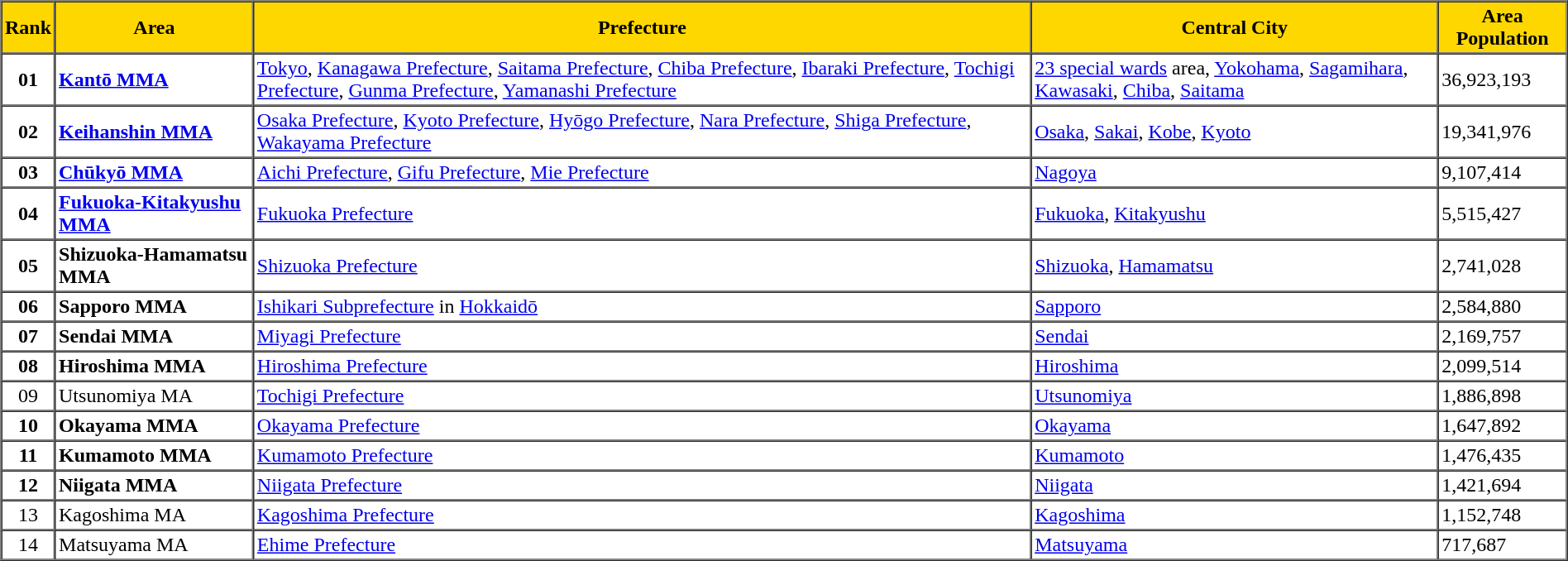<table border="1" cellpadding="2"  cellspacing="0">
<tr bgcolor="#FFD700">
<th>Rank</th>
<th>Area</th>
<th>Prefecture</th>
<th>Central City</th>
<th>Area Population</th>
</tr>
<tr>
<td align="center"><strong>01</strong></td>
<td><strong><a href='#'>Kantō MMA</a></strong></td>
<td><a href='#'>Tokyo</a>, <a href='#'>Kanagawa Prefecture</a>, <a href='#'>Saitama Prefecture</a>, <a href='#'>Chiba Prefecture</a>, <a href='#'>Ibaraki Prefecture</a>, <a href='#'>Tochigi Prefecture</a>, <a href='#'>Gunma Prefecture</a>, <a href='#'>Yamanashi Prefecture</a></td>
<td><a href='#'>23 special wards</a> area, <a href='#'>Yokohama</a>, <a href='#'>Sagamihara</a>, <a href='#'>Kawasaki</a>, <a href='#'>Chiba</a>, <a href='#'>Saitama</a></td>
<td>36,923,193</td>
</tr>
<tr>
<td align="center"><strong>02</strong></td>
<td><strong><a href='#'>Keihanshin MMA</a></strong></td>
<td><a href='#'>Osaka Prefecture</a>, <a href='#'>Kyoto Prefecture</a>, <a href='#'>Hyōgo Prefecture</a>, <a href='#'>Nara Prefecture</a>, <a href='#'>Shiga Prefecture</a>, <a href='#'>Wakayama Prefecture</a></td>
<td><a href='#'>Osaka</a>, <a href='#'>Sakai</a>, <a href='#'>Kobe</a>, <a href='#'>Kyoto</a></td>
<td>19,341,976</td>
</tr>
<tr>
<td align="center"><strong>03</strong></td>
<td><strong><a href='#'>Chūkyō MMA</a></strong></td>
<td><a href='#'>Aichi Prefecture</a>, <a href='#'>Gifu Prefecture</a>, <a href='#'>Mie Prefecture</a></td>
<td><a href='#'>Nagoya</a></td>
<td>9,107,414</td>
</tr>
<tr>
<td align="center"><strong>04</strong></td>
<td><strong><a href='#'>Fukuoka-Kitakyushu MMA</a></strong></td>
<td><a href='#'>Fukuoka Prefecture</a></td>
<td><a href='#'>Fukuoka</a>, <a href='#'>Kitakyushu</a></td>
<td>5,515,427</td>
</tr>
<tr>
<td align="center"><strong>05</strong></td>
<td><strong>Shizuoka-Hamamatsu MMA</strong></td>
<td><a href='#'>Shizuoka Prefecture</a></td>
<td><a href='#'>Shizuoka</a>, <a href='#'>Hamamatsu</a></td>
<td>2,741,028</td>
</tr>
<tr>
<td align="center"><strong>06</strong></td>
<td><strong>Sapporo MMA</strong></td>
<td><a href='#'>Ishikari Subprefecture</a> in <a href='#'>Hokkaidō</a></td>
<td><a href='#'>Sapporo</a></td>
<td>2,584,880</td>
</tr>
<tr>
<td align="center"><strong>07</strong></td>
<td><strong>Sendai MMA</strong></td>
<td><a href='#'>Miyagi Prefecture</a></td>
<td><a href='#'>Sendai</a></td>
<td>2,169,757</td>
</tr>
<tr>
<td align="center"><strong>08</strong></td>
<td><strong>Hiroshima MMA</strong></td>
<td><a href='#'>Hiroshima Prefecture</a></td>
<td><a href='#'>Hiroshima</a></td>
<td>2,099,514</td>
</tr>
<tr>
<td align="center">09</td>
<td>Utsunomiya MA</td>
<td><a href='#'>Tochigi Prefecture</a></td>
<td><a href='#'>Utsunomiya</a></td>
<td>1,886,898</td>
</tr>
<tr>
<td align="center"><strong>10</strong></td>
<td><strong>Okayama MMA</strong></td>
<td><a href='#'>Okayama Prefecture</a></td>
<td><a href='#'>Okayama</a></td>
<td>1,647,892</td>
</tr>
<tr>
<td align="center"><strong>11</strong></td>
<td><strong>Kumamoto MMA</strong></td>
<td><a href='#'>Kumamoto Prefecture</a></td>
<td><a href='#'>Kumamoto</a></td>
<td>1,476,435</td>
</tr>
<tr>
<td align="center"><strong>12</strong></td>
<td><strong>Niigata MMA</strong></td>
<td><a href='#'>Niigata Prefecture</a></td>
<td><a href='#'>Niigata</a></td>
<td>1,421,694</td>
</tr>
<tr>
<td align="center">13</td>
<td>Kagoshima MA</td>
<td><a href='#'>Kagoshima Prefecture</a></td>
<td><a href='#'>Kagoshima</a></td>
<td>1,152,748</td>
</tr>
<tr>
<td align="center">14</td>
<td>Matsuyama MA</td>
<td><a href='#'>Ehime Prefecture</a></td>
<td><a href='#'>Matsuyama</a></td>
<td>717,687</td>
</tr>
</table>
